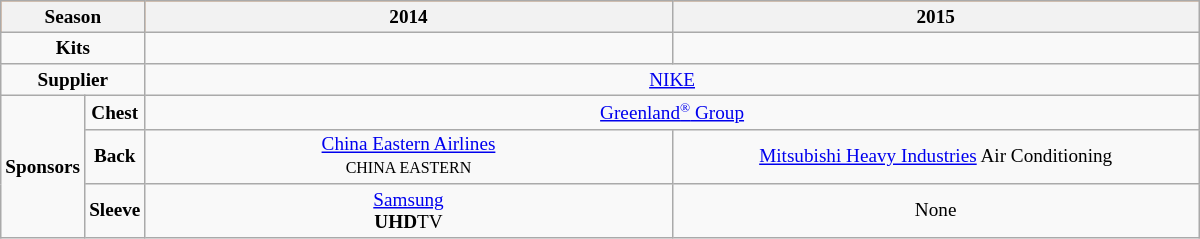<table class="wikitable" style="width:800px; font-size:80%; text-align:center">
<tr bgcolor="#FF7300" style="color:black">
<th colspan="2" width="8%"><strong>Season</strong></th>
<th style="width:100px;"><strong>2014</strong></th>
<th style="width:100px;"><strong>2015</strong></th>
</tr>
<tr align="center">
<td colspan="2"><strong>Kits</strong></td>
<td></td>
<td></td>
</tr>
<tr align="center">
<td colspan="2"><strong>Supplier</strong></td>
<td colspan="2"><a href='#'>NIKE</a></td>
</tr>
<tr align="center">
<td rowspan="3"><strong>Sponsors</strong></td>
<td><strong>Chest</strong></td>
<td colspan="2"><a href='#'>Greenland<small><sup>®</sup></small> Group</a></td>
</tr>
<tr>
<td><strong>Back</strong></td>
<td><a href='#'>China Eastern Airlines</a><br><small>CHINA EASTERN</small></td>
<td><a href='#'>Mitsubishi Heavy Industries</a> Air Conditioning</td>
</tr>
<tr>
<td><strong>Sleeve</strong></td>
<td><a href='#'>Samsung</a><br><strong>UHD</strong>TV</td>
<td>None</td>
</tr>
</table>
